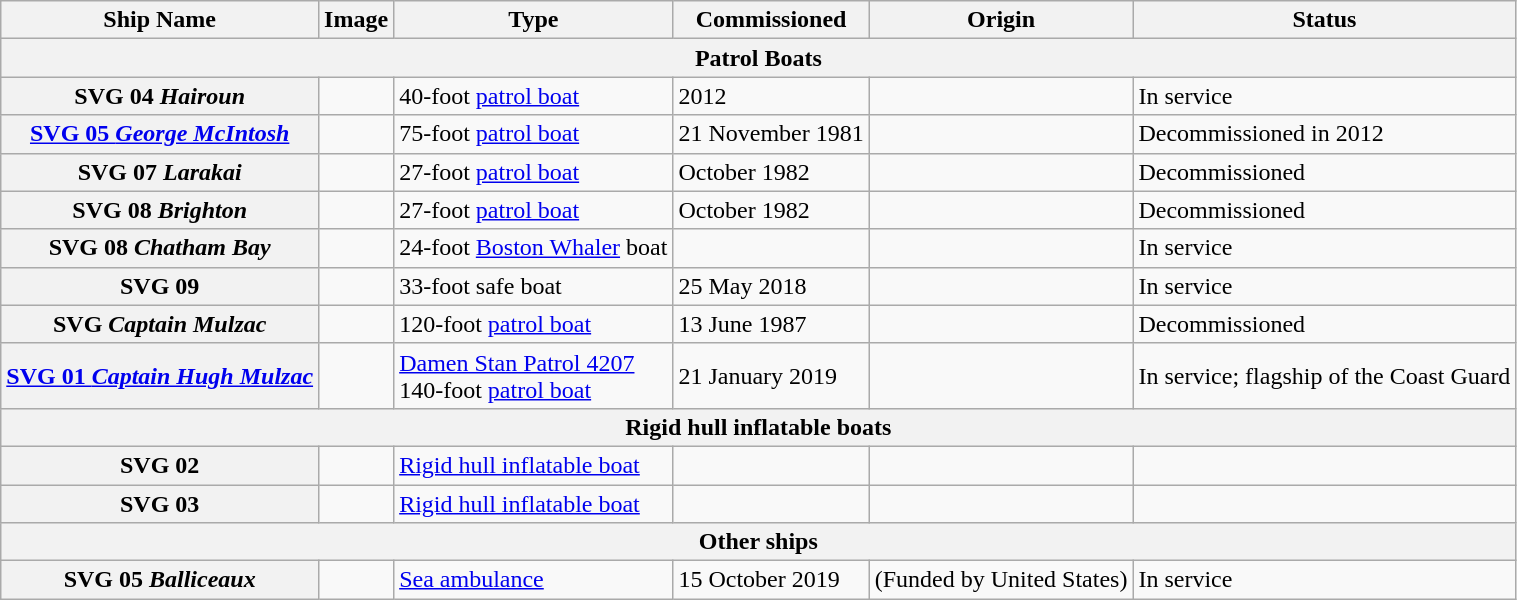<table class="wikitable sortable">
<tr>
<th>Ship Name</th>
<th>Image</th>
<th>Type</th>
<th>Commissioned</th>
<th>Origin</th>
<th>Status</th>
</tr>
<tr>
<th colspan="6">Patrol Boats</th>
</tr>
<tr>
<th>SVG 04 <em>Hairoun</em></th>
<td></td>
<td>40-foot <a href='#'>patrol boat</a></td>
<td>2012</td>
<td></td>
<td>In service</td>
</tr>
<tr>
<th><a href='#'>SVG 05 <em>George McIntosh</em></a></th>
<td></td>
<td>75-foot <a href='#'>patrol boat</a></td>
<td>21 November 1981</td>
<td></td>
<td>Decommissioned in 2012</td>
</tr>
<tr>
<th>SVG 07 <em>Larakai</em></th>
<td></td>
<td>27-foot <a href='#'>patrol boat</a></td>
<td>October 1982</td>
<td></td>
<td>Decommissioned</td>
</tr>
<tr>
<th>SVG 08 <em>Brighton</em></th>
<td></td>
<td>27-foot <a href='#'>patrol boat</a></td>
<td>October 1982</td>
<td></td>
<td>Decommissioned</td>
</tr>
<tr>
<th>SVG 08 <em>Chatham Bay</em></th>
<td></td>
<td>24-foot <a href='#'>Boston Whaler</a> boat</td>
<td></td>
<td></td>
<td>In service</td>
</tr>
<tr>
<th>SVG 09</th>
<td></td>
<td>33-foot  safe boat</td>
<td>25 May 2018</td>
<td></td>
<td>In service</td>
</tr>
<tr>
<th>SVG <em>Captain Mulzac</em></th>
<td></td>
<td>120-foot <a href='#'>patrol boat</a></td>
<td>13 June 1987</td>
<td></td>
<td>Decommissioned</td>
</tr>
<tr>
<th><a href='#'>SVG 01 <em>Captain Hugh Mulzac</em></a></th>
<td></td>
<td><a href='#'>Damen Stan Patrol 4207</a><br>140-foot <a href='#'>patrol boat</a></td>
<td>21 January 2019</td>
<td></td>
<td>In service; flagship of the Coast Guard</td>
</tr>
<tr>
<th colspan="6">Rigid hull inflatable boats</th>
</tr>
<tr>
<th>SVG 02</th>
<td></td>
<td><a href='#'>Rigid hull inflatable boat</a></td>
<td></td>
<td></td>
<td></td>
</tr>
<tr>
<th>SVG 03</th>
<td></td>
<td><a href='#'>Rigid hull inflatable boat</a></td>
<td></td>
<td></td>
<td></td>
</tr>
<tr>
<th colspan="6">Other ships</th>
</tr>
<tr>
<th>SVG 05 <em>Balliceaux</em></th>
<td></td>
<td><a href='#'>Sea ambulance</a></td>
<td>15 October 2019</td>
<td> (Funded by United States)</td>
<td>In service</td>
</tr>
</table>
